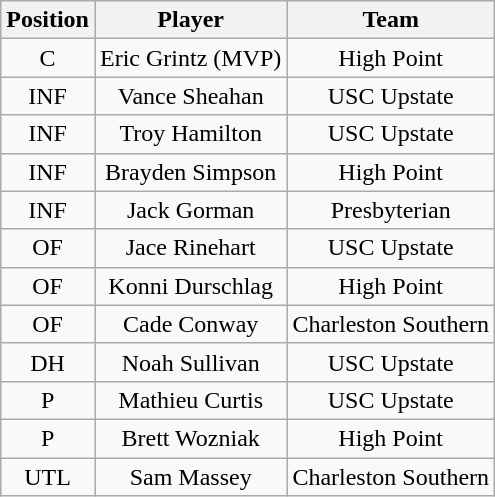<table class="wikitable" style="text-align: center;">
<tr>
<th>Position</th>
<th>Player</th>
<th>Team</th>
</tr>
<tr>
<td>C</td>
<td>Eric Grintz (MVP)</td>
<td>High Point</td>
</tr>
<tr>
<td>INF</td>
<td>Vance Sheahan</td>
<td>USC Upstate</td>
</tr>
<tr>
<td>INF</td>
<td>Troy Hamilton</td>
<td>USC Upstate</td>
</tr>
<tr>
<td>INF</td>
<td>Brayden Simpson</td>
<td>High Point</td>
</tr>
<tr>
<td>INF</td>
<td>Jack Gorman</td>
<td>Presbyterian</td>
</tr>
<tr>
<td>OF</td>
<td>Jace Rinehart</td>
<td>USC Upstate</td>
</tr>
<tr>
<td>OF</td>
<td>Konni Durschlag</td>
<td>High Point</td>
</tr>
<tr>
<td>OF</td>
<td>Cade Conway</td>
<td>Charleston Southern</td>
</tr>
<tr>
<td>DH</td>
<td>Noah Sullivan</td>
<td>USC Upstate</td>
</tr>
<tr>
<td>P</td>
<td>Mathieu Curtis</td>
<td>USC Upstate</td>
</tr>
<tr>
<td>P</td>
<td>Brett Wozniak</td>
<td>High Point</td>
</tr>
<tr>
<td>UTL</td>
<td>Sam Massey</td>
<td>Charleston Southern</td>
</tr>
</table>
